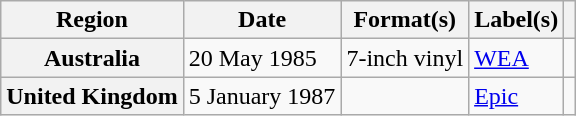<table class="wikitable plainrowheaders">
<tr>
<th scope="col">Region</th>
<th scope="col">Date</th>
<th scope="col">Format(s)</th>
<th scope="col">Label(s)</th>
<th scope="col"></th>
</tr>
<tr>
<th scope="row">Australia</th>
<td>20 May 1985</td>
<td>7-inch vinyl</td>
<td><a href='#'>WEA</a></td>
<td></td>
</tr>
<tr>
<th scope="row">United Kingdom</th>
<td>5 January 1987</td>
<td></td>
<td><a href='#'>Epic</a></td>
<td></td>
</tr>
</table>
